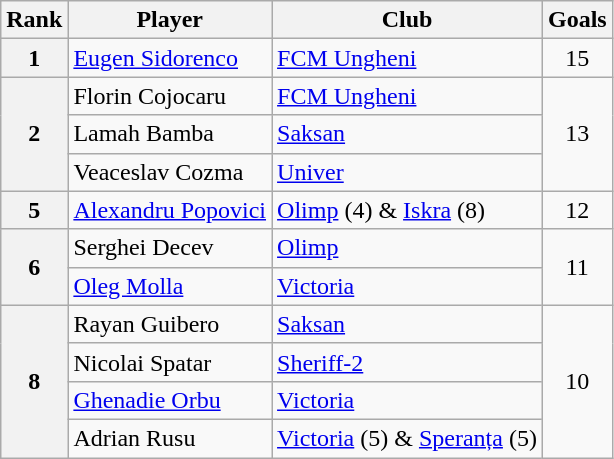<table class="wikitable">
<tr>
<th>Rank</th>
<th>Player</th>
<th>Club</th>
<th>Goals</th>
</tr>
<tr>
<th rowspan=1 align=center>1</th>
<td> <a href='#'>Eugen Sidorenco</a></td>
<td><a href='#'>FCM Ungheni</a></td>
<td rowspan=1 align=center>15</td>
</tr>
<tr>
<th rowspan=3 align=center>2</th>
<td> Florin Cojocaru</td>
<td><a href='#'>FCM Ungheni</a></td>
<td rowspan=3 align=center>13</td>
</tr>
<tr>
<td> Lamah Bamba</td>
<td><a href='#'>Saksan</a></td>
</tr>
<tr>
<td> Veaceslav Cozma</td>
<td><a href='#'>Univer</a></td>
</tr>
<tr>
<th rowspan=1 align=center>5</th>
<td> <a href='#'>Alexandru Popovici</a></td>
<td><a href='#'>Olimp</a> (4) & <a href='#'>Iskra</a> (8)</td>
<td rowspan=1 align=center>12</td>
</tr>
<tr>
<th rowspan=2 align=center>6</th>
<td> Serghei Decev</td>
<td><a href='#'>Olimp</a></td>
<td rowspan=2 align=center>11</td>
</tr>
<tr>
<td> <a href='#'>Oleg Molla</a></td>
<td><a href='#'>Victoria</a></td>
</tr>
<tr>
<th rowspan=4 align=center>8</th>
<td> Rayan Guibero</td>
<td><a href='#'>Saksan</a></td>
<td rowspan=4 align=center>10</td>
</tr>
<tr>
<td> Nicolai Spatar</td>
<td><a href='#'>Sheriff-2</a></td>
</tr>
<tr>
<td> <a href='#'>Ghenadie Orbu</a></td>
<td><a href='#'>Victoria</a></td>
</tr>
<tr>
<td> Adrian Rusu</td>
<td><a href='#'>Victoria</a> (5) & <a href='#'>Speranța</a> (5)</td>
</tr>
</table>
